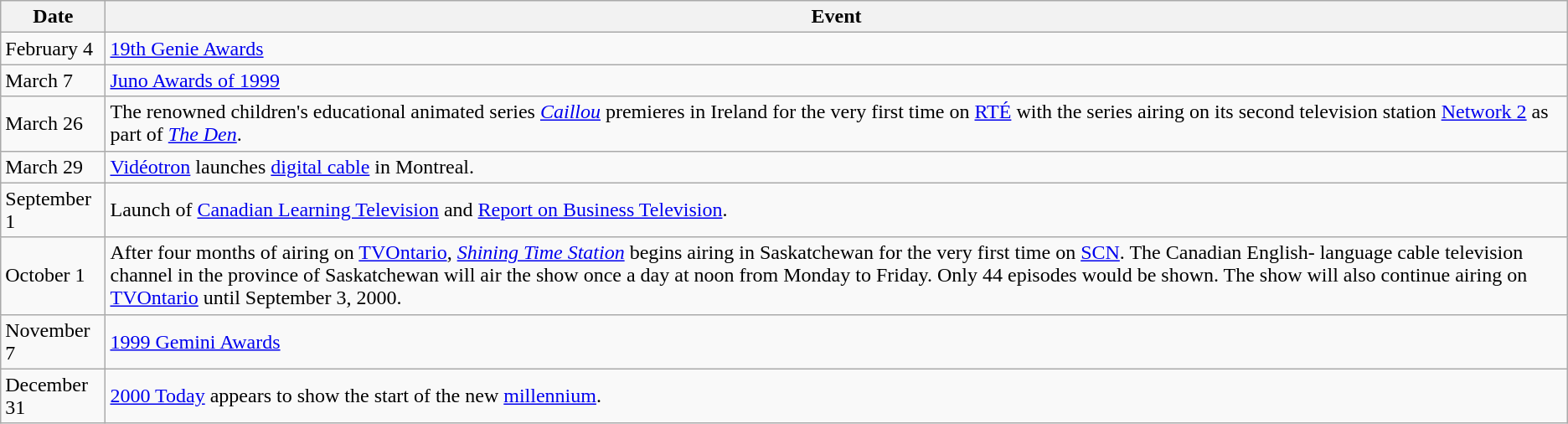<table class="wikitable">
<tr>
<th>Date</th>
<th>Event</th>
</tr>
<tr>
<td>February 4</td>
<td><a href='#'>19th Genie Awards</a></td>
</tr>
<tr>
<td>March 7</td>
<td><a href='#'>Juno Awards of 1999</a></td>
</tr>
<tr>
<td>March 26</td>
<td>The renowned children's educational animated series <em><a href='#'>Caillou</a></em> premieres in Ireland for the very first time on <a href='#'>RTÉ</a> with the series airing on its second television station <a href='#'>Network 2</a> as part of <em><a href='#'>The Den</a></em>.</td>
</tr>
<tr>
<td>March 29</td>
<td><a href='#'>Vidéotron</a> launches <a href='#'>digital cable</a> in Montreal.</td>
</tr>
<tr>
<td>September 1</td>
<td>Launch of <a href='#'>Canadian Learning Television</a> and <a href='#'>Report on Business Television</a>.</td>
</tr>
<tr>
<td>October 1</td>
<td>After four months of airing on <a href='#'>TVOntario</a>, <em><a href='#'>Shining Time Station</a></em> begins airing in Saskatchewan for the very first time on <a href='#'>SCN</a>. The Canadian English- language cable television channel in the province of Saskatchewan will air the show once a day at noon from Monday to Friday. Only 44 episodes would be shown. The show will also continue airing on <a href='#'>TVOntario</a> until September 3, 2000.</td>
</tr>
<tr>
<td>November 7</td>
<td><a href='#'>1999 Gemini Awards</a></td>
</tr>
<tr>
<td>December 31</td>
<td><a href='#'>2000 Today</a> appears to show the start of the new <a href='#'>millennium</a>.</td>
</tr>
</table>
